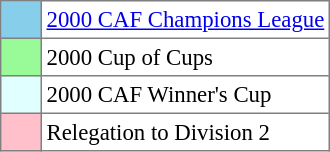<table bgcolor="#f7f8ff" cellpadding="3" cellspacing="0" border="1" style="font-size: 95%; border: gray solid 1px; border-collapse: collapse;text-align:center;">
<tr>
<td style="background: #87ceeb;" width="20"></td>
<td bgcolor="#ffffff" align="left"><a href='#'>2000 CAF Champions League</a></td>
</tr>
<tr>
<td style="background: #98fb98" width="20"></td>
<td bgcolor="#ffffff" align="left">2000 Cup of Cups</td>
</tr>
<tr>
<td style="background: #e0ffff" width="20"></td>
<td bgcolor="#ffffff" align="left">2000 CAF Winner's Cup</td>
</tr>
<tr>
<td style="background: #ffc0cb" width="20"></td>
<td bgcolor="#ffffff" align="left">Relegation to Division 2</td>
</tr>
</table>
